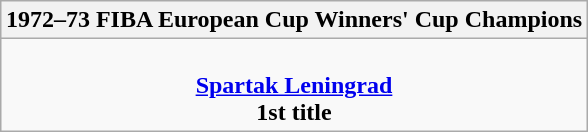<table class=wikitable style="text-align:center; margin:auto">
<tr>
<th>1972–73 FIBA European Cup Winners' Cup Champions</th>
</tr>
<tr>
<td><br> <strong><a href='#'>Spartak Leningrad</a></strong> <br> <strong>1st title</strong></td>
</tr>
</table>
